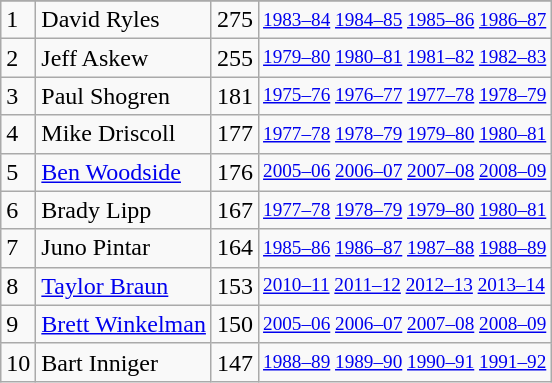<table class="wikitable">
<tr>
</tr>
<tr>
<td>1</td>
<td>David Ryles</td>
<td>275</td>
<td style="font-size:80%;"><a href='#'>1983–84</a> <a href='#'>1984–85</a> <a href='#'>1985–86</a> <a href='#'>1986–87</a></td>
</tr>
<tr>
<td>2</td>
<td>Jeff Askew</td>
<td>255</td>
<td style="font-size:80%;"><a href='#'>1979–80</a> <a href='#'>1980–81</a> <a href='#'>1981–82</a> <a href='#'>1982–83</a></td>
</tr>
<tr>
<td>3</td>
<td>Paul Shogren</td>
<td>181</td>
<td style="font-size:80%;"><a href='#'>1975–76</a> <a href='#'>1976–77</a> <a href='#'>1977–78</a> <a href='#'>1978–79</a></td>
</tr>
<tr>
<td>4</td>
<td>Mike Driscoll</td>
<td>177</td>
<td style="font-size:80%;"><a href='#'>1977–78</a> <a href='#'>1978–79</a> <a href='#'>1979–80</a> <a href='#'>1980–81</a></td>
</tr>
<tr>
<td>5</td>
<td><a href='#'>Ben Woodside</a></td>
<td>176</td>
<td style="font-size:80%;"><a href='#'>2005–06</a> <a href='#'>2006–07</a> <a href='#'>2007–08</a> <a href='#'>2008–09</a></td>
</tr>
<tr>
<td>6</td>
<td>Brady Lipp</td>
<td>167</td>
<td style="font-size:80%;"><a href='#'>1977–78</a> <a href='#'>1978–79</a> <a href='#'>1979–80</a> <a href='#'>1980–81</a></td>
</tr>
<tr>
<td>7</td>
<td>Juno Pintar</td>
<td>164</td>
<td style="font-size:80%;"><a href='#'>1985–86</a> <a href='#'>1986–87</a> <a href='#'>1987–88</a> <a href='#'>1988–89</a></td>
</tr>
<tr>
<td>8</td>
<td><a href='#'>Taylor Braun</a></td>
<td>153</td>
<td style="font-size:80%;"><a href='#'>2010–11</a> <a href='#'>2011–12</a> <a href='#'>2012–13</a> <a href='#'>2013–14</a></td>
</tr>
<tr>
<td>9</td>
<td><a href='#'>Brett Winkelman</a></td>
<td>150</td>
<td style="font-size:80%;"><a href='#'>2005–06</a> <a href='#'>2006–07</a> <a href='#'>2007–08</a> <a href='#'>2008–09</a></td>
</tr>
<tr>
<td>10</td>
<td>Bart Inniger</td>
<td>147</td>
<td style="font-size:80%;"><a href='#'>1988–89</a> <a href='#'>1989–90</a> <a href='#'>1990–91</a> <a href='#'>1991–92</a></td>
</tr>
</table>
